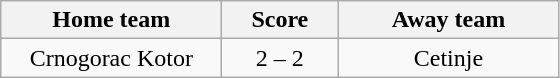<table class="wikitable" style="text-align: center">
<tr>
<th width=140>Home team</th>
<th width=70>Score</th>
<th width=140>Away team</th>
</tr>
<tr>
<td>Crnogorac Kotor</td>
<td>2 – 2</td>
<td>Cetinje</td>
</tr>
</table>
